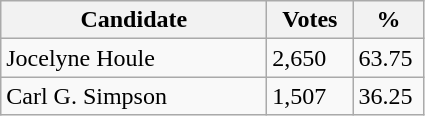<table class="wikitable">
<tr>
<th style="width: 170px">Candidate</th>
<th style="width: 50px">Votes </th>
<th style="width: 40px">%</th>
</tr>
<tr>
<td>Jocelyne Houle</td>
<td>2,650</td>
<td>63.75</td>
</tr>
<tr>
<td>Carl G. Simpson</td>
<td>1,507</td>
<td>36.25</td>
</tr>
</table>
